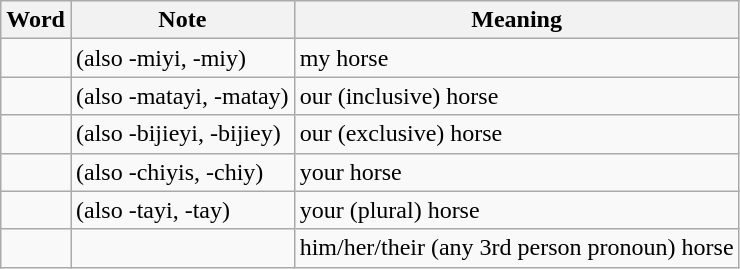<table class="wikitable">
<tr>
<th>Word</th>
<th>Note</th>
<th>Meaning</th>
</tr>
<tr>
<td></td>
<td>(also -miyi, -miy)</td>
<td>my horse</td>
</tr>
<tr>
<td></td>
<td>(also -matayi, -matay)</td>
<td>our (inclusive) horse</td>
</tr>
<tr>
<td></td>
<td>(also -bijieyi, -bijiey)</td>
<td>our (exclusive) horse</td>
</tr>
<tr>
<td></td>
<td>(also -chiyis, -chiy)</td>
<td>your horse</td>
</tr>
<tr>
<td></td>
<td>(also -tayi, -tay)</td>
<td>your (plural) horse</td>
</tr>
<tr>
<td></td>
<td></td>
<td>him/her/their (any 3rd person pronoun) horse</td>
</tr>
</table>
